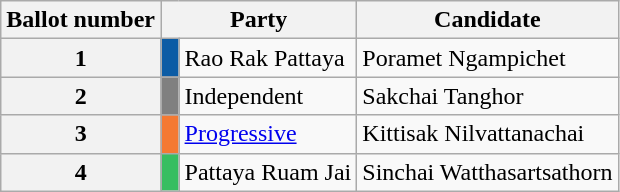<table class="wikitable">
<tr>
<th>Ballot number</th>
<th colspan="2">Party</th>
<th>Candidate</th>
</tr>
<tr>
<th>1</th>
<td style="background:#0c5ca5; width:5px;"></td>
<td>Rao Rak Pattaya</td>
<td>Poramet Ngampichet</td>
</tr>
<tr>
<th>2</th>
<td style="background:#808080; width:5px;"></td>
<td>Independent</td>
<td>Sakchai Tanghor</td>
</tr>
<tr>
<th>3</th>
<td style="background:#F47932; width:5px;"></td>
<td><a href='#'>Progressive</a></td>
<td>Kittisak Nilvattanachai</td>
</tr>
<tr>
<th>4</th>
<td style="background:#37be60; width:5px;"></td>
<td>Pattaya Ruam Jai</td>
<td>Sinchai Watthasartsathorn</td>
</tr>
</table>
